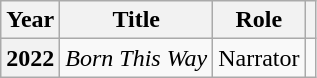<table class="wikitable  plainrowheaders">
<tr>
<th scope="col">Year</th>
<th scope="col">Title</th>
<th scope="col">Role</th>
<th scope="col" class="unsortable"></th>
</tr>
<tr>
<th scope="row">2022</th>
<td><em>Born This Way</em></td>
<td>Narrator</td>
<td></td>
</tr>
</table>
